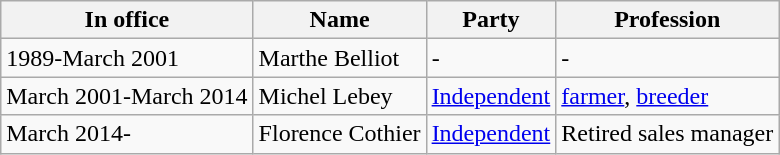<table class="wikitable">
<tr>
<th>In office</th>
<th>Name</th>
<th>Party</th>
<th>Profession</th>
</tr>
<tr>
<td>1989-March 2001</td>
<td>Marthe Belliot</td>
<td>-</td>
<td>-</td>
</tr>
<tr>
<td>March 2001-March 2014</td>
<td>Michel Lebey</td>
<td><a href='#'>Independent</a></td>
<td><a href='#'>farmer</a>, <a href='#'>breeder</a></td>
</tr>
<tr>
<td>March 2014-</td>
<td>Florence Cothier</td>
<td><a href='#'>Independent</a></td>
<td>Retired sales manager</td>
</tr>
</table>
